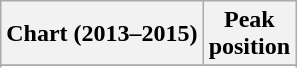<table class="wikitable sortable plainrowheaders">
<tr>
<th scope="col">Chart (2013–2015)</th>
<th scope="col">Peak<br>position</th>
</tr>
<tr>
</tr>
<tr>
</tr>
</table>
